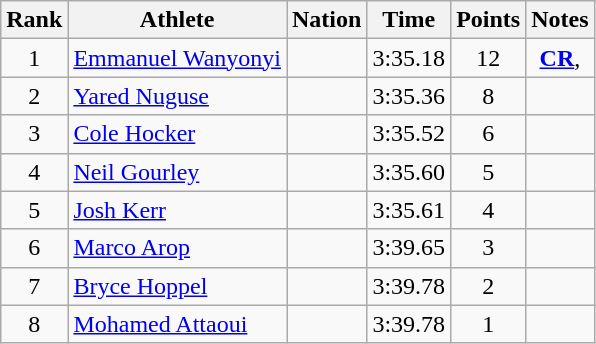<table class="wikitable mw-datatable sortable" style="text-align:center;">
<tr>
<th scope="col" style="width: 10px;">Rank</th>
<th scope="col">Athlete</th>
<th scope="col">Nation</th>
<th scope="col">Time</th>
<th scope="col">Points</th>
<th scope="col">Notes</th>
</tr>
<tr>
<td>1</td>
<td align="left"><a href='#'>Emmanuel Wanyonyi</a> </td>
<td align="left"></td>
<td>3:35.18</td>
<td>12</td>
<td><strong><a href='#'>CR</a></strong>, </td>
</tr>
<tr>
<td>2</td>
<td align="left"><a href='#'>Yared Nuguse</a> </td>
<td align="left"></td>
<td>3:35.36</td>
<td>8</td>
<td></td>
</tr>
<tr>
<td>3</td>
<td align="left"><a href='#'>Cole Hocker</a> </td>
<td align="left"></td>
<td>3:35.52</td>
<td>6</td>
<td></td>
</tr>
<tr>
<td>4</td>
<td align="left"><a href='#'>Neil Gourley</a> </td>
<td align="left"></td>
<td>3:35.60</td>
<td>5</td>
<td></td>
</tr>
<tr>
<td>5</td>
<td align="left"><a href='#'>Josh Kerr</a> </td>
<td align="left"></td>
<td>3:35.61</td>
<td>4</td>
<td></td>
</tr>
<tr>
<td>6</td>
<td align="left"><a href='#'>Marco Arop</a> </td>
<td align="left"></td>
<td>3:39.65</td>
<td>3</td>
<td></td>
</tr>
<tr>
<td>7</td>
<td align="left"><a href='#'>Bryce Hoppel</a> </td>
<td align="left"></td>
<td>3:39.78</td>
<td>2</td>
<td></td>
</tr>
<tr>
<td>8</td>
<td align="left"><a href='#'>Mohamed Attaoui</a> </td>
<td align="left"></td>
<td>3:39.78</td>
<td>1</td>
<td></td>
</tr>
</table>
